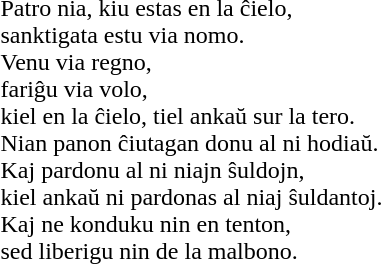<table>
<tr>
<td><br>Patro nia, kiu estas en la ĉielo,<br>
sanktigata estu via nomo.<br>
Venu via regno,<br>
fariĝu via volo,<br>
kiel en la ĉielo, tiel ankaŭ sur la tero.<br>
Nian panon ĉiutagan donu al ni hodiaŭ.<br>
Kaj pardonu al ni niajn ŝuldojn,<br>
kiel ankaŭ ni pardonas al niaj ŝuldantoj.<br>
Kaj ne konduku nin en tenton,<br>
sed liberigu nin de la malbono.</td>
</tr>
</table>
